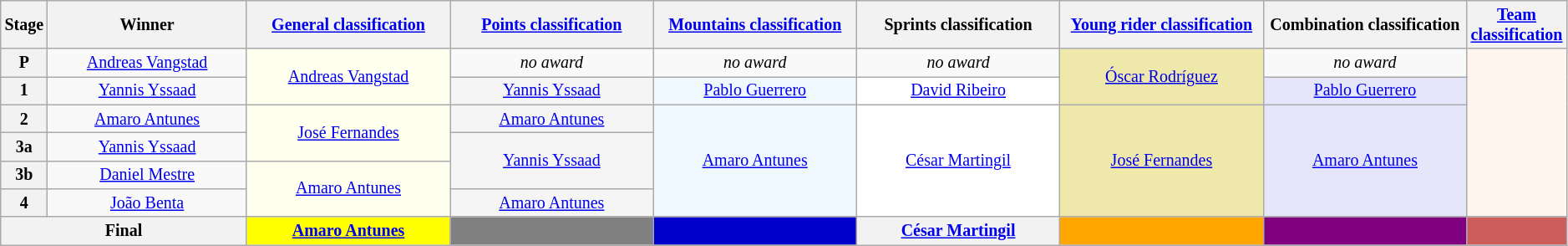<table class="wikitable" style="text-align: center; font-size:smaller;">
<tr>
<th scope="col" style="width:1%;">Stage</th>
<th scope="col" style="width:14%;">Winner</th>
<th scope="col" style="width:14%;"><a href='#'>General classification</a><br></th>
<th scope="col" style="width:14%;"><a href='#'>Points classification</a><br></th>
<th scope="col" style="width:14%;"><a href='#'>Mountains classification</a><br></th>
<th scope="col" style="width:14%;">Sprints classification </th>
<th scope="col" style="width:14%;"><a href='#'>Young rider classification</a><br></th>
<th scope="col" style="width:14%;">Combination classification<br></th>
<th scope="col" style="width:14%;"><a href='#'>Team classification</a></th>
</tr>
<tr>
<th scope="row">P</th>
<td><a href='#'>Andreas Vangstad</a></td>
<td style="background:Ivory;" rowspan="2"><a href='#'>Andreas Vangstad</a></td>
<td><em>no award</em></td>
<td><em>no award</em></td>
<td><em>no award</em></td>
<td style="background:PaleGoldenrod;" rowspan="2"><a href='#'>Óscar Rodríguez</a></td>
<td><em>no award</em></td>
<td style="background:Seashell;" rowspan="6"></td>
</tr>
<tr>
<th scope="row">1</th>
<td><a href='#'>Yannis Yssaad</a></td>
<td style="background:WhiteSmoke"><a href='#'>Yannis Yssaad</a></td>
<td style="background:AliceBlue"><a href='#'>Pablo Guerrero</a></td>
<td style="background:White;"><a href='#'>David Ribeiro</a></td>
<td style="background:Lavender;"><a href='#'>Pablo Guerrero</a></td>
</tr>
<tr>
<th scope="row">2</th>
<td><a href='#'>Amaro Antunes</a></td>
<td style="background:Ivory;" rowspan="2"><a href='#'>José Fernandes</a></td>
<td style="background:WhiteSmoke"><a href='#'>Amaro Antunes</a></td>
<td style="background:AliceBlue" rowspan="4"><a href='#'>Amaro Antunes</a></td>
<td style="background:White;" rowspan="4"><a href='#'>César Martingil</a></td>
<td style="background:PaleGoldenrod;" rowspan="4"><a href='#'>José Fernandes</a></td>
<td style="background:Lavender;" rowspan="4"><a href='#'>Amaro Antunes</a></td>
</tr>
<tr>
<th scope="row">3a</th>
<td><a href='#'>Yannis Yssaad</a></td>
<td style="background:WhiteSmoke;" rowspan="2"><a href='#'>Yannis Yssaad</a></td>
</tr>
<tr>
<th scope="row">3b</th>
<td><a href='#'>Daniel Mestre</a></td>
<td style="background:Ivory;" rowspan="2"><a href='#'>Amaro Antunes</a></td>
</tr>
<tr>
<th scope="row">4</th>
<td><a href='#'>João Benta</a></td>
<td style="background:WhiteSmoke;"><a href='#'>Amaro Antunes</a></td>
</tr>
<tr>
<th colspan="2">Final</th>
<th style="background:Yellow;"><a href='#'>Amaro Antunes</a></th>
<th style="background:Gray;"></th>
<th style="background:MediumBlue;"></th>
<th><a href='#'>César Martingil</a></th>
<th style="background:Orange;"></th>
<th style="background:Purple;"></th>
<th style="background:IndianRed;"></th>
</tr>
</table>
